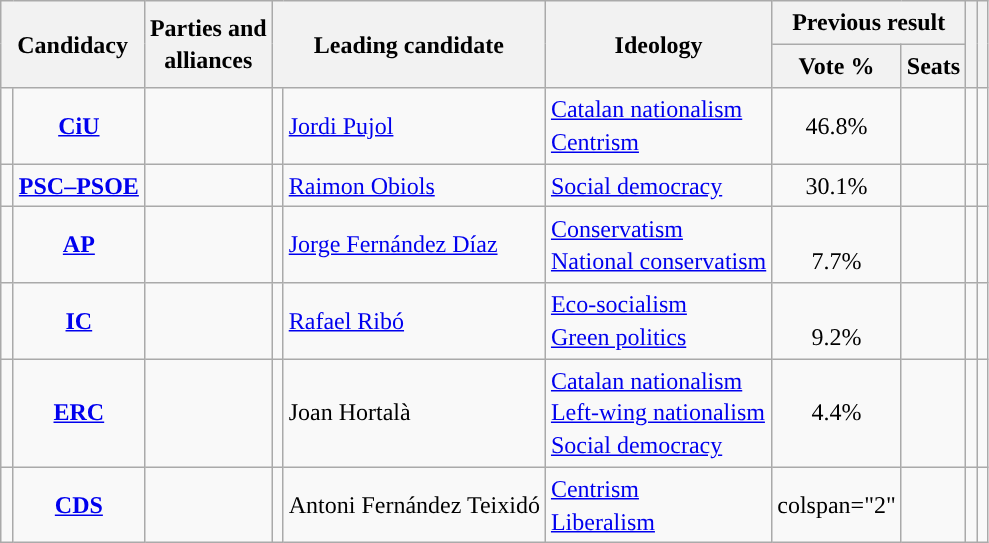<table class="wikitable" style="line-height:1.35em; text-align:left;">
<tr>
<th colspan="2" rowspan="2">Candidacy</th>
<th rowspan="2">Parties and<br>alliances</th>
<th colspan="2" rowspan="2">Leading candidate</th>
<th rowspan="2">Ideology</th>
<th colspan="2">Previous result</th>
<th rowspan="2"></th>
<th rowspan="2"></th>
</tr>
<tr>
<th>Vote %</th>
<th>Seats</th>
</tr>
<tr>
<td width="1" style="color:inherit;background:"></td>
<td align="center"><strong><a href='#'>CiU</a></strong></td>
<td></td>
<td></td>
<td><a href='#'>Jordi Pujol</a></td>
<td><a href='#'>Catalan nationalism</a><br><a href='#'>Centrism</a></td>
<td align="center">46.8%</td>
<td></td>
<td></td>
<td></td>
</tr>
<tr>
<td style="color:inherit;background:"></td>
<td align="center"><strong><a href='#'>PSC–PSOE</a></strong></td>
<td></td>
<td></td>
<td><a href='#'>Raimon Obiols</a></td>
<td><a href='#'>Social democracy</a></td>
<td align="center">30.1%</td>
<td></td>
<td></td>
<td></td>
</tr>
<tr>
<td style="color:inherit;background:"></td>
<td align="center"><strong><a href='#'>AP</a></strong></td>
<td></td>
<td></td>
<td><a href='#'>Jorge Fernández Díaz</a></td>
<td><a href='#'>Conservatism</a><br><a href='#'>National conservatism</a></td>
<td align="center"><br>7.7%<br></td>
<td></td>
<td></td>
<td></td>
</tr>
<tr>
<td style="color:inherit;background:"></td>
<td align="center"><strong><a href='#'>IC</a></strong></td>
<td></td>
<td></td>
<td><a href='#'>Rafael Ribó</a></td>
<td><a href='#'>Eco-socialism</a><br><a href='#'>Green politics</a></td>
<td align="center"><br>9.2%<br></td>
<td></td>
<td></td>
<td></td>
</tr>
<tr>
<td style="color:inherit;background:"></td>
<td align="center"><strong><a href='#'>ERC</a></strong></td>
<td></td>
<td></td>
<td>Joan Hortalà</td>
<td><a href='#'>Catalan nationalism</a><br><a href='#'>Left-wing nationalism</a><br><a href='#'>Social democracy</a></td>
<td align="center">4.4%</td>
<td></td>
<td></td>
<td></td>
</tr>
<tr>
<td style="color:inherit;background:"></td>
<td align="center"><strong><a href='#'>CDS</a></strong></td>
<td></td>
<td></td>
<td>Antoni Fernández Teixidó</td>
<td><a href='#'>Centrism</a><br><a href='#'>Liberalism</a></td>
<td>colspan="2" </td>
<td></td>
<td></td>
</tr>
</table>
